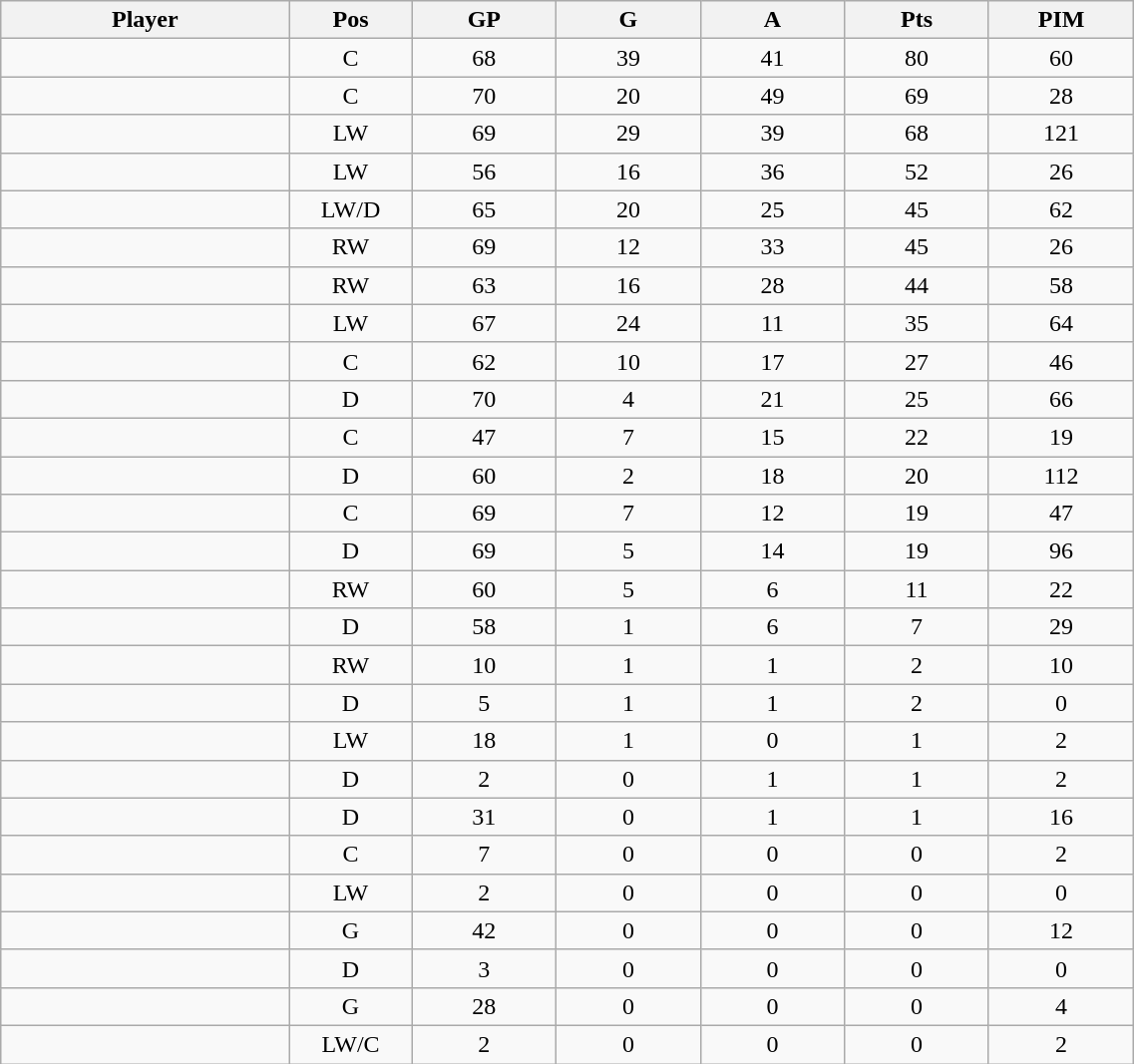<table class="wikitable sortable" width="60%">
<tr ALIGN="center">
<th bgcolor="#DDDDFF" width="10%">Player</th>
<th bgcolor="#DDDDFF" width="3%" title="Position">Pos</th>
<th bgcolor="#DDDDFF" width="5%" title="Games played">GP</th>
<th bgcolor="#DDDDFF" width="5%" title="Goals">G</th>
<th bgcolor="#DDDDFF" width="5%" title="Assists">A</th>
<th bgcolor="#DDDDFF" width="5%" title="Points">Pts</th>
<th bgcolor="#DDDDFF" width="5%" title="Penalties in Minutes">PIM</th>
</tr>
<tr align="center">
<td align="right"></td>
<td>C</td>
<td>68</td>
<td>39</td>
<td>41</td>
<td>80</td>
<td>60</td>
</tr>
<tr align="center">
<td align="right"></td>
<td>C</td>
<td>70</td>
<td>20</td>
<td>49</td>
<td>69</td>
<td>28</td>
</tr>
<tr align="center">
<td align="right"></td>
<td>LW</td>
<td>69</td>
<td>29</td>
<td>39</td>
<td>68</td>
<td>121</td>
</tr>
<tr align="center">
<td align="right"></td>
<td>LW</td>
<td>56</td>
<td>16</td>
<td>36</td>
<td>52</td>
<td>26</td>
</tr>
<tr align="center">
<td align="right"></td>
<td>LW/D</td>
<td>65</td>
<td>20</td>
<td>25</td>
<td>45</td>
<td>62</td>
</tr>
<tr align="center">
<td align="right"></td>
<td>RW</td>
<td>69</td>
<td>12</td>
<td>33</td>
<td>45</td>
<td>26</td>
</tr>
<tr align="center">
<td align="right"></td>
<td>RW</td>
<td>63</td>
<td>16</td>
<td>28</td>
<td>44</td>
<td>58</td>
</tr>
<tr align="center">
<td align="right"></td>
<td>LW</td>
<td>67</td>
<td>24</td>
<td>11</td>
<td>35</td>
<td>64</td>
</tr>
<tr align="center">
<td align="right"></td>
<td>C</td>
<td>62</td>
<td>10</td>
<td>17</td>
<td>27</td>
<td>46</td>
</tr>
<tr align="center">
<td align="right"></td>
<td>D</td>
<td>70</td>
<td>4</td>
<td>21</td>
<td>25</td>
<td>66</td>
</tr>
<tr align="center">
<td align="right"></td>
<td>C</td>
<td>47</td>
<td>7</td>
<td>15</td>
<td>22</td>
<td>19</td>
</tr>
<tr align="center">
<td align="right"></td>
<td>D</td>
<td>60</td>
<td>2</td>
<td>18</td>
<td>20</td>
<td>112</td>
</tr>
<tr align="center">
<td align="right"></td>
<td>C</td>
<td>69</td>
<td>7</td>
<td>12</td>
<td>19</td>
<td>47</td>
</tr>
<tr align="center">
<td align="right"></td>
<td>D</td>
<td>69</td>
<td>5</td>
<td>14</td>
<td>19</td>
<td>96</td>
</tr>
<tr align="center">
<td align="right"></td>
<td>RW</td>
<td>60</td>
<td>5</td>
<td>6</td>
<td>11</td>
<td>22</td>
</tr>
<tr align="center">
<td align="right"></td>
<td>D</td>
<td>58</td>
<td>1</td>
<td>6</td>
<td>7</td>
<td>29</td>
</tr>
<tr align="center">
<td align="right"></td>
<td>RW</td>
<td>10</td>
<td>1</td>
<td>1</td>
<td>2</td>
<td>10</td>
</tr>
<tr align="center">
<td align="right"></td>
<td>D</td>
<td>5</td>
<td>1</td>
<td>1</td>
<td>2</td>
<td>0</td>
</tr>
<tr align="center">
<td align="right"></td>
<td>LW</td>
<td>18</td>
<td>1</td>
<td>0</td>
<td>1</td>
<td>2</td>
</tr>
<tr align="center">
<td align="right"></td>
<td>D</td>
<td>2</td>
<td>0</td>
<td>1</td>
<td>1</td>
<td>2</td>
</tr>
<tr align="center">
<td align="right"></td>
<td>D</td>
<td>31</td>
<td>0</td>
<td>1</td>
<td>1</td>
<td>16</td>
</tr>
<tr align="center">
<td align="right"></td>
<td>C</td>
<td>7</td>
<td>0</td>
<td>0</td>
<td>0</td>
<td>2</td>
</tr>
<tr align="center">
<td align="right"></td>
<td>LW</td>
<td>2</td>
<td>0</td>
<td>0</td>
<td>0</td>
<td>0</td>
</tr>
<tr align="center">
<td align="right"></td>
<td>G</td>
<td>42</td>
<td>0</td>
<td>0</td>
<td>0</td>
<td>12</td>
</tr>
<tr align="center">
<td align="right"></td>
<td>D</td>
<td>3</td>
<td>0</td>
<td>0</td>
<td>0</td>
<td>0</td>
</tr>
<tr align="center">
<td align="right"></td>
<td>G</td>
<td>28</td>
<td>0</td>
<td>0</td>
<td>0</td>
<td>4</td>
</tr>
<tr align="center">
<td align="right"></td>
<td>LW/C</td>
<td>2</td>
<td>0</td>
<td>0</td>
<td>0</td>
<td>2</td>
</tr>
</table>
